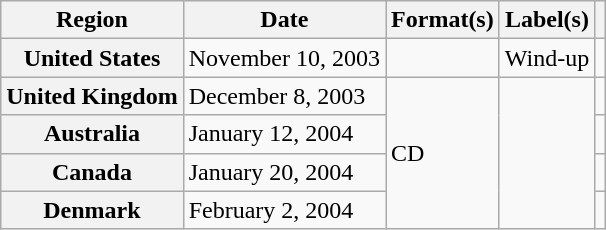<table class="wikitable plainrowheaders">
<tr>
<th scope="col">Region</th>
<th scope="col">Date</th>
<th scope="col">Format(s)</th>
<th scope="col">Label(s)</th>
<th scope="col"></th>
</tr>
<tr>
<th scope="row">United States</th>
<td>November 10, 2003</td>
<td></td>
<td>Wind-up</td>
<td></td>
</tr>
<tr>
<th scope="row">United Kingdom</th>
<td>December 8, 2003</td>
<td rowspan="4">CD</td>
<td rowspan="4"></td>
<td></td>
</tr>
<tr>
<th scope="row">Australia</th>
<td>January 12, 2004</td>
<td></td>
</tr>
<tr>
<th scope="row">Canada</th>
<td>January 20, 2004</td>
<td></td>
</tr>
<tr>
<th scope="row">Denmark</th>
<td>February 2, 2004</td>
<td></td>
</tr>
</table>
